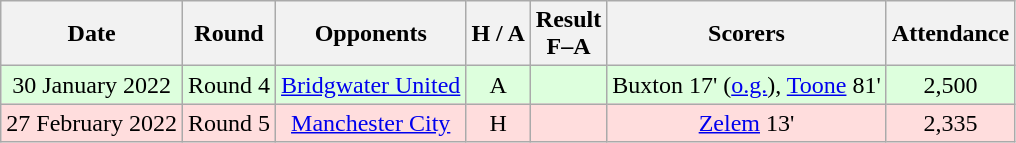<table class="wikitable" style="text-align:center">
<tr>
<th>Date</th>
<th>Round</th>
<th>Opponents</th>
<th>H / A</th>
<th>Result<br>F–A</th>
<th>Scorers</th>
<th>Attendance</th>
</tr>
<tr bgcolor=#ddffdd>
<td>30 January 2022</td>
<td>Round 4</td>
<td><a href='#'>Bridgwater United</a></td>
<td>A</td>
<td></td>
<td>Buxton 17' (<a href='#'>o.g.</a>), <a href='#'>Toone</a> 81'</td>
<td>2,500</td>
</tr>
<tr bgcolor=#ffdddd>
<td>27 February 2022</td>
<td>Round 5</td>
<td><a href='#'>Manchester City</a></td>
<td>H</td>
<td></td>
<td><a href='#'>Zelem</a> 13'</td>
<td>2,335</td>
</tr>
</table>
